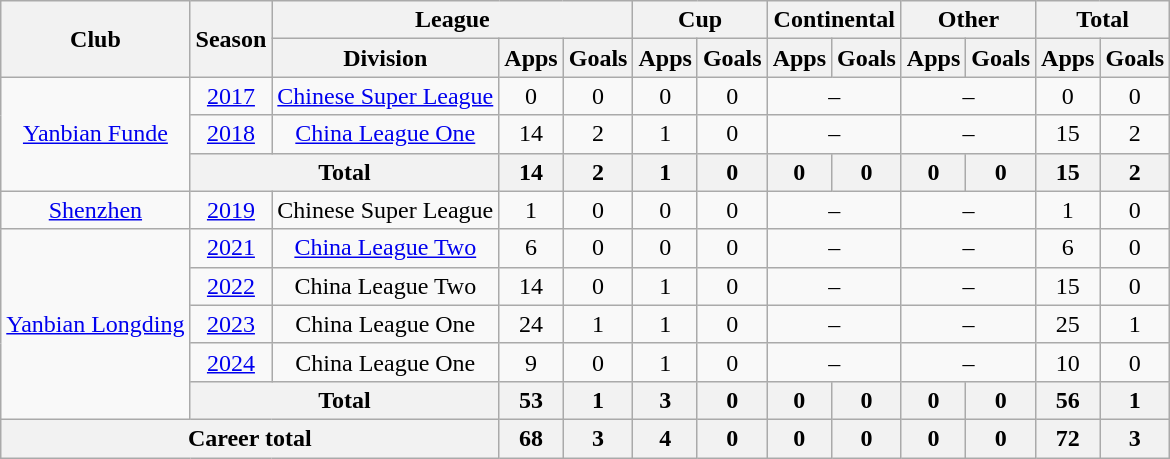<table class="wikitable" style="text-align: center">
<tr>
<th rowspan="2">Club</th>
<th rowspan="2">Season</th>
<th colspan="3">League</th>
<th colspan="2">Cup</th>
<th colspan="2">Continental</th>
<th colspan="2">Other</th>
<th colspan="2">Total</th>
</tr>
<tr>
<th>Division</th>
<th>Apps</th>
<th>Goals</th>
<th>Apps</th>
<th>Goals</th>
<th>Apps</th>
<th>Goals</th>
<th>Apps</th>
<th>Goals</th>
<th>Apps</th>
<th>Goals</th>
</tr>
<tr>
<td rowspan=3><a href='#'>Yanbian Funde</a></td>
<td><a href='#'>2017</a></td>
<td><a href='#'>Chinese Super League</a></td>
<td>0</td>
<td>0</td>
<td>0</td>
<td>0</td>
<td colspan="2">–</td>
<td colspan="2">–</td>
<td>0</td>
<td>0</td>
</tr>
<tr>
<td><a href='#'>2018</a></td>
<td><a href='#'>China League One</a></td>
<td>14</td>
<td>2</td>
<td>1</td>
<td>0</td>
<td colspan="2">–</td>
<td colspan="2">–</td>
<td>15</td>
<td>2</td>
</tr>
<tr>
<th colspan=2>Total</th>
<th>14</th>
<th>2</th>
<th>1</th>
<th>0</th>
<th>0</th>
<th>0</th>
<th>0</th>
<th>0</th>
<th>15</th>
<th>2</th>
</tr>
<tr>
<td><a href='#'>Shenzhen</a></td>
<td><a href='#'>2019</a></td>
<td>Chinese Super League</td>
<td>1</td>
<td>0</td>
<td>0</td>
<td>0</td>
<td colspan="2">–</td>
<td colspan="2">–</td>
<td>1</td>
<td>0</td>
</tr>
<tr>
<td rowspan=5><a href='#'>Yanbian Longding</a></td>
<td><a href='#'>2021</a></td>
<td><a href='#'>China League Two</a></td>
<td>6</td>
<td>0</td>
<td>0</td>
<td>0</td>
<td colspan="2">–</td>
<td colspan="2">–</td>
<td>6</td>
<td>0</td>
</tr>
<tr>
<td><a href='#'>2022</a></td>
<td>China League Two</td>
<td>14</td>
<td>0</td>
<td>1</td>
<td>0</td>
<td colspan="2">–</td>
<td colspan="2">–</td>
<td>15</td>
<td>0</td>
</tr>
<tr>
<td><a href='#'>2023</a></td>
<td>China League One</td>
<td>24</td>
<td>1</td>
<td>1</td>
<td>0</td>
<td colspan="2">–</td>
<td colspan="2">–</td>
<td>25</td>
<td>1</td>
</tr>
<tr>
<td><a href='#'>2024</a></td>
<td>China League One</td>
<td>9</td>
<td>0</td>
<td>1</td>
<td>0</td>
<td colspan="2">–</td>
<td colspan="2">–</td>
<td>10</td>
<td>0</td>
</tr>
<tr>
<th colspan=2>Total</th>
<th>53</th>
<th>1</th>
<th>3</th>
<th>0</th>
<th>0</th>
<th>0</th>
<th>0</th>
<th>0</th>
<th>56</th>
<th>1</th>
</tr>
<tr>
<th colspan=3>Career total</th>
<th>68</th>
<th>3</th>
<th>4</th>
<th>0</th>
<th>0</th>
<th>0</th>
<th>0</th>
<th>0</th>
<th>72</th>
<th>3</th>
</tr>
</table>
